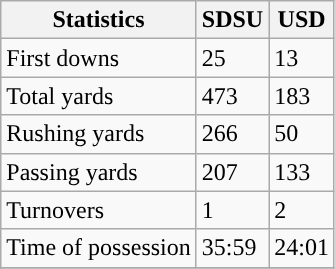<table class="wikitable">
<tr>
<th>Statistics</th>
<th>SDSU</th>
<th>USD</th>
</tr>
<tr>
<td>First downs</td>
<td>25</td>
<td>13</td>
</tr>
<tr>
<td>Total yards</td>
<td>473</td>
<td>183</td>
</tr>
<tr>
<td>Rushing yards</td>
<td>266</td>
<td>50</td>
</tr>
<tr>
<td>Passing yards</td>
<td>207</td>
<td>133</td>
</tr>
<tr>
<td>Turnovers</td>
<td>1</td>
<td>2</td>
</tr>
<tr>
<td>Time of possession</td>
<td>35:59</td>
<td>24:01</td>
</tr>
<tr>
</tr>
</table>
